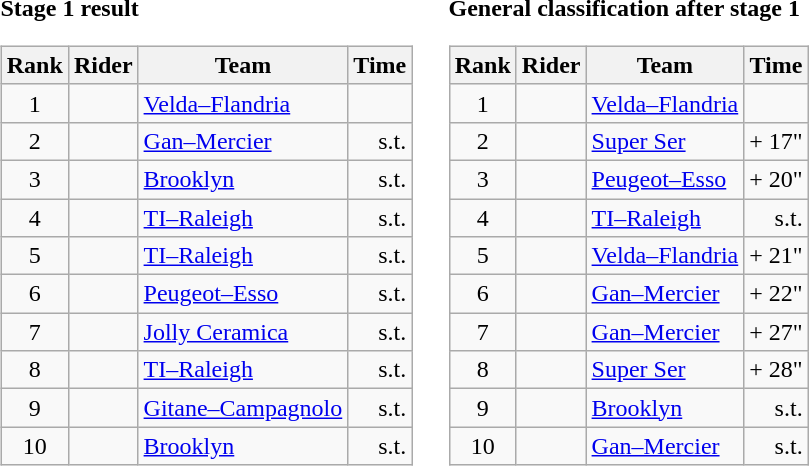<table>
<tr>
<td><strong>Stage 1 result</strong><br><table class="wikitable">
<tr>
<th scope="col">Rank</th>
<th scope="col">Rider</th>
<th scope="col">Team</th>
<th scope="col">Time</th>
</tr>
<tr>
<td style="text-align:center;">1</td>
<td></td>
<td><a href='#'>Velda–Flandria</a></td>
<td style="text-align:right;"></td>
</tr>
<tr>
<td style="text-align:center;">2</td>
<td></td>
<td><a href='#'>Gan–Mercier</a></td>
<td style="text-align:right;">s.t.</td>
</tr>
<tr>
<td style="text-align:center;">3</td>
<td></td>
<td><a href='#'>Brooklyn</a></td>
<td style="text-align:right;">s.t.</td>
</tr>
<tr>
<td style="text-align:center;">4</td>
<td></td>
<td><a href='#'>TI–Raleigh</a></td>
<td style="text-align:right;">s.t.</td>
</tr>
<tr>
<td style="text-align:center;">5</td>
<td></td>
<td><a href='#'>TI–Raleigh</a></td>
<td style="text-align:right;">s.t.</td>
</tr>
<tr>
<td style="text-align:center;">6</td>
<td></td>
<td><a href='#'>Peugeot–Esso</a></td>
<td style="text-align:right;">s.t.</td>
</tr>
<tr>
<td style="text-align:center;">7</td>
<td></td>
<td><a href='#'>Jolly Ceramica</a></td>
<td style="text-align:right;">s.t.</td>
</tr>
<tr>
<td style="text-align:center;">8</td>
<td></td>
<td><a href='#'>TI–Raleigh</a></td>
<td style="text-align:right;">s.t.</td>
</tr>
<tr>
<td style="text-align:center;">9</td>
<td></td>
<td><a href='#'>Gitane–Campagnolo</a></td>
<td style="text-align:right;">s.t.</td>
</tr>
<tr>
<td style="text-align:center;">10</td>
<td></td>
<td><a href='#'>Brooklyn</a></td>
<td style="text-align:right;">s.t.</td>
</tr>
</table>
</td>
<td></td>
<td><strong>General classification after stage 1</strong><br><table class="wikitable">
<tr>
<th scope="col">Rank</th>
<th scope="col">Rider</th>
<th scope="col">Team</th>
<th scope="col">Time</th>
</tr>
<tr>
<td style="text-align:center;">1</td>
<td> </td>
<td><a href='#'>Velda–Flandria</a></td>
<td style="text-align:right;"></td>
</tr>
<tr>
<td style="text-align:center;">2</td>
<td></td>
<td><a href='#'>Super Ser</a></td>
<td style="text-align:right;">+ 17"</td>
</tr>
<tr>
<td style="text-align:center;">3</td>
<td></td>
<td><a href='#'>Peugeot–Esso</a></td>
<td style="text-align:right;">+ 20"</td>
</tr>
<tr>
<td style="text-align:center;">4</td>
<td></td>
<td><a href='#'>TI–Raleigh</a></td>
<td style="text-align:right;">s.t.</td>
</tr>
<tr>
<td style="text-align:center;">5</td>
<td></td>
<td><a href='#'>Velda–Flandria</a></td>
<td style="text-align:right;">+ 21"</td>
</tr>
<tr>
<td style="text-align:center;">6</td>
<td></td>
<td><a href='#'>Gan–Mercier</a></td>
<td style="text-align:right;">+ 22"</td>
</tr>
<tr>
<td style="text-align:center;">7</td>
<td></td>
<td><a href='#'>Gan–Mercier</a></td>
<td style="text-align:right;">+ 27"</td>
</tr>
<tr>
<td style="text-align:center;">8</td>
<td></td>
<td><a href='#'>Super Ser</a></td>
<td style="text-align:right;">+ 28"</td>
</tr>
<tr>
<td style="text-align:center;">9</td>
<td></td>
<td><a href='#'>Brooklyn</a></td>
<td style="text-align:right;">s.t.</td>
</tr>
<tr>
<td style="text-align:center;">10</td>
<td></td>
<td><a href='#'>Gan–Mercier</a></td>
<td style="text-align:right;">s.t.</td>
</tr>
</table>
</td>
</tr>
</table>
